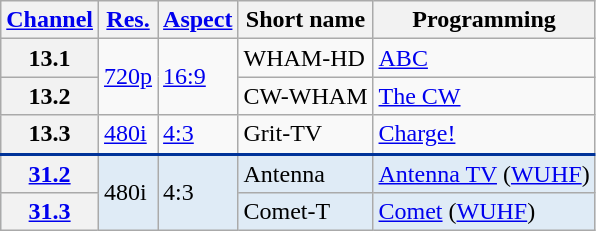<table class="wikitable">
<tr>
<th scope = "col"><a href='#'>Channel</a></th>
<th scope = "col"><a href='#'>Res.</a></th>
<th scope = "col"><a href='#'>Aspect</a></th>
<th scope = "col">Short name</th>
<th scope = "col">Programming</th>
</tr>
<tr>
<th scope = "row">13.1</th>
<td rowspan=2><a href='#'>720p</a></td>
<td rowspan=2><a href='#'>16:9</a></td>
<td>WHAM-HD</td>
<td><a href='#'>ABC</a></td>
</tr>
<tr>
<th scope = "row">13.2</th>
<td>CW-WHAM</td>
<td><a href='#'>The CW</a></td>
</tr>
<tr>
<th scope = "row">13.3</th>
<td><a href='#'>480i</a></td>
<td><a href='#'>4:3</a></td>
<td>Grit-TV</td>
<td><a href='#'>Charge!</a></td>
</tr>
<tr style="background-color:#DFEBF6; border-top: 2px solid #003399;">
<th scope = "row"><a href='#'>31.2</a></th>
<td rowspan=2>480i</td>
<td rowspan=2>4:3</td>
<td>Antenna</td>
<td><a href='#'>Antenna TV</a> (<a href='#'>WUHF</a>)</td>
</tr>
<tr style="background-color:#DFEBF6;">
<th scope = "row"><a href='#'>31.3</a></th>
<td>Comet-T</td>
<td><a href='#'>Comet</a> (<a href='#'>WUHF</a>)</td>
</tr>
</table>
